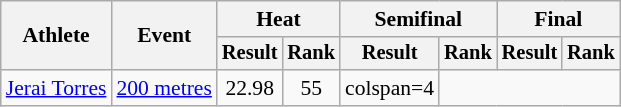<table class="wikitable" style="font-size:90%">
<tr>
<th rowspan="2">Athlete</th>
<th rowspan="2">Event</th>
<th colspan="2">Heat</th>
<th colspan="2">Semifinal</th>
<th colspan="2">Final</th>
</tr>
<tr style="font-size:95%">
<th>Result</th>
<th>Rank</th>
<th>Result</th>
<th>Rank</th>
<th>Result</th>
<th>Rank</th>
</tr>
<tr align=center>
<td align=left><a href='#'>Jerai Torres</a></td>
<td align=left><a href='#'>200 metres</a></td>
<td>22.98</td>
<td>55</td>
<td>colspan=4 </td>
</tr>
</table>
